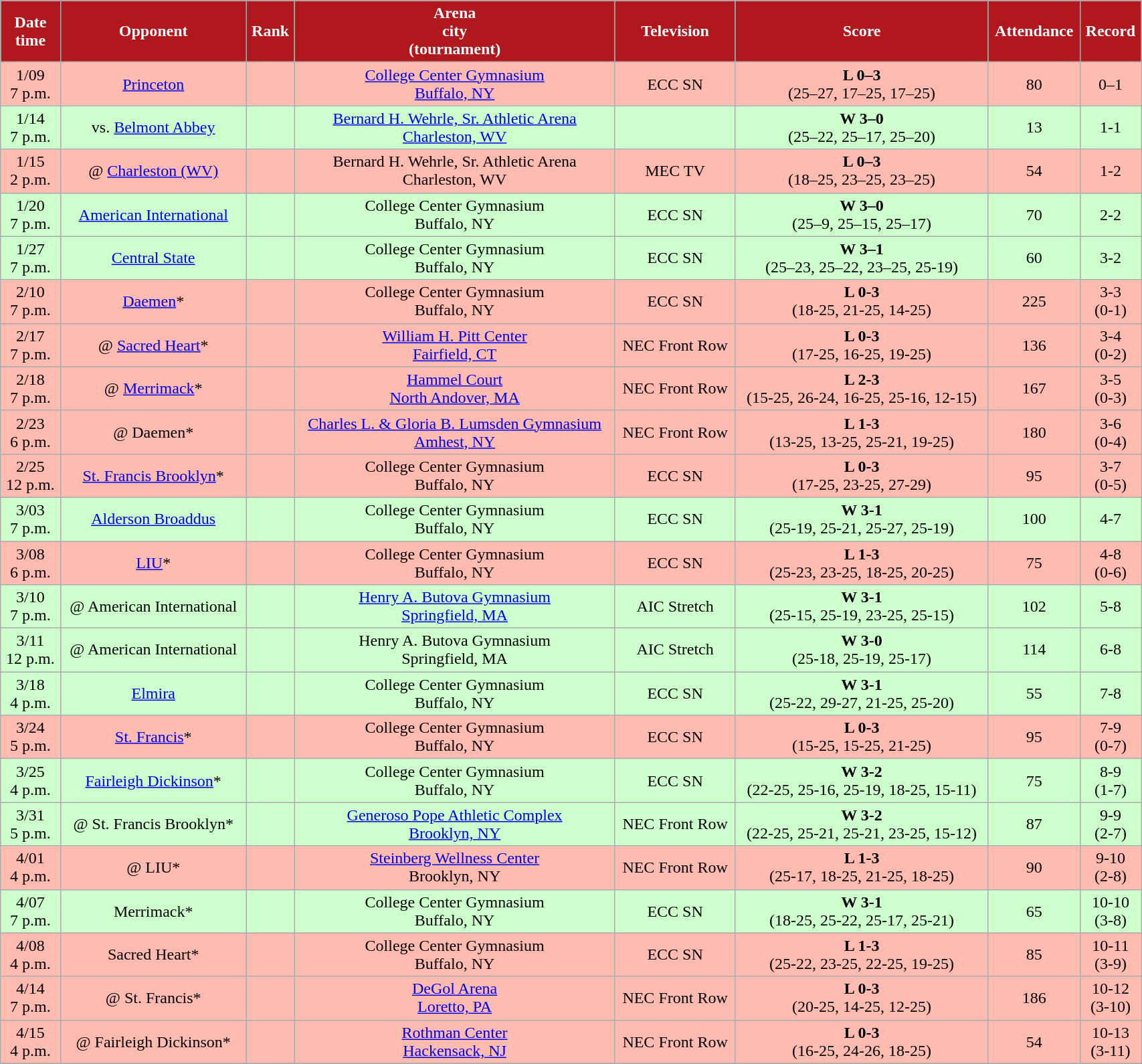<table class="wikitable sortable" style="width:90%">
<tr>
<th style="background:#B1181E; color:#FFFFFF;" scope="col">Date<br>time</th>
<th style="background:#B1181E; color:#FFFFFF;" scope="col">Opponent</th>
<th style="background:#B1181E; color:#FFFFFF;" scope="col">Rank</th>
<th style="background:#B1181E; color:#FFFFFF;" scope="col">Arena<br>city<br>(tournament)</th>
<th style="background:#B1181E; color:#FFFFFF;" scope="col">Television</th>
<th style="background:#B1181E; color:#FFFFFF;" scope="col">Score</th>
<th style="background:#B1181E; color:#FFFFFF;" scope="col">Attendance</th>
<th style="background:#B1181E; color:#FFFFFF;" scope="col">Record</th>
</tr>
<tr align="center" bgcolor="#ffbbb">
<td>1/09<br>7 p.m.</td>
<td><a href='#'>Princeton</a></td>
<td></td>
<td><a href='#'>College Center Gymnasium</a><br><a href='#'>Buffalo, NY</a></td>
<td>ECC SN</td>
<td><strong>L 0–3</strong><br> (25–27, 17–25, 17–25)</td>
<td>80</td>
<td>0–1</td>
</tr>
<tr align="center" bgcolor="#ccffcc">
<td>1/14<br>7 p.m.</td>
<td>vs. <a href='#'>Belmont Abbey</a></td>
<td></td>
<td><a href='#'>Bernard H. Wehrle, Sr. Athletic Arena</a><br><a href='#'>Charleston, WV</a></td>
<td></td>
<td><strong>W 3–0</strong><br> (25–22, 25–17, 25–20)</td>
<td>13</td>
<td>1-1</td>
</tr>
<tr align="center" bgcolor="#ffbbb">
<td>1/15<br>2 p.m.</td>
<td>@ <a href='#'>Charleston (WV)</a></td>
<td></td>
<td>Bernard H. Wehrle, Sr. Athletic Arena<br>Charleston, WV</td>
<td>MEC TV</td>
<td><strong>L 0–3</strong><br> (18–25, 23–25, 23–25)</td>
<td>54</td>
<td>1-2</td>
</tr>
<tr align="center" bgcolor="#ccffcc">
<td>1/20<br>7 p.m.</td>
<td><a href='#'>American International</a></td>
<td></td>
<td>College Center Gymnasium<br>Buffalo, NY</td>
<td>ECC SN</td>
<td><strong>W 3–0</strong><br> (25–9, 25–15, 25–17)</td>
<td>70</td>
<td>2-2</td>
</tr>
<tr align="center" bgcolor="#ccffcc">
<td>1/27<br>7 p.m.</td>
<td><a href='#'>Central State</a></td>
<td></td>
<td>College Center Gymnasium<br>Buffalo, NY</td>
<td>ECC SN</td>
<td><strong>W 3–1</strong><br> (25–23, 25–22, 23–25, 25-19)</td>
<td>60</td>
<td>3-2</td>
</tr>
<tr align="center" bgcolor="#ffbbb">
<td>2/10<br>7 p.m.</td>
<td><a href='#'>Daemen</a>*</td>
<td></td>
<td>College Center Gymnasium<br>Buffalo, NY</td>
<td>ECC SN</td>
<td><strong>L 0-3</strong><br> (18-25, 21-25, 14-25)</td>
<td>225</td>
<td>3-3<br>(0-1)</td>
</tr>
<tr align="center" bgcolor="#ffbbb">
<td>2/17<br>7 p.m.</td>
<td>@ <a href='#'>Sacred Heart</a>*</td>
<td></td>
<td><a href='#'>William H. Pitt Center</a><br><a href='#'>Fairfield, CT</a></td>
<td>NEC Front Row</td>
<td><strong>L 0-3</strong><br> (17-25, 16-25, 19-25)</td>
<td>136</td>
<td>3-4<br>(0-2)</td>
</tr>
<tr align="center" bgcolor="#ffbbb">
<td>2/18<br>7 p.m.</td>
<td>@ <a href='#'>Merrimack</a>*</td>
<td></td>
<td><a href='#'>Hammel Court</a><br><a href='#'>North Andover, MA</a></td>
<td>NEC Front Row</td>
<td><strong>L 2-3</strong><br> (15-25, 26-24, 16-25, 25-16, 12-15)</td>
<td>167</td>
<td>3-5<br>(0-3)</td>
</tr>
<tr align="center" bgcolor="#ffbbb">
<td>2/23<br>6 p.m.</td>
<td>@ Daemen*</td>
<td></td>
<td><a href='#'>Charles L. & Gloria B. Lumsden Gymnasium</a><br><a href='#'>Amhest, NY</a></td>
<td>NEC Front Row</td>
<td><strong>L 1-3</strong><br> (13-25, 13-25, 25-21, 19-25)</td>
<td>180</td>
<td>3-6<br>(0-4)</td>
</tr>
<tr align="center" bgcolor="#ffbbb">
<td>2/25<br>12 p.m.</td>
<td><a href='#'>St. Francis Brooklyn</a>*</td>
<td></td>
<td>College Center Gymnasium<br>Buffalo, NY</td>
<td>ECC SN</td>
<td><strong>L 0-3</strong><br> (17-25, 23-25, 27-29)</td>
<td>95</td>
<td>3-7<br>(0-5)</td>
</tr>
<tr align="center" bgcolor="#ccffcc">
<td>3/03<br>7 p.m.</td>
<td><a href='#'>Alderson Broaddus</a></td>
<td></td>
<td>College Center Gymnasium<br>Buffalo, NY</td>
<td>ECC SN</td>
<td><strong>W 3-1</strong><br> (25-19, 25-21, 25-27, 25-19)</td>
<td>100</td>
<td>4-7</td>
</tr>
<tr align="center" bgcolor="#ffbbb">
<td>3/08<br>6 p.m.</td>
<td><a href='#'>LIU</a>*</td>
<td></td>
<td>College Center Gymnasium<br>Buffalo, NY</td>
<td>ECC SN</td>
<td><strong>L 1-3</strong><br> (25-23, 23-25, 18-25, 20-25)</td>
<td>75</td>
<td>4-8<br>(0-6)</td>
</tr>
<tr align="center" bgcolor="#ccffcc">
<td>3/10<br>7 p.m.</td>
<td>@ American International</td>
<td></td>
<td><a href='#'>Henry A. Butova Gymnasium</a><br><a href='#'>Springfield, MA</a></td>
<td>AIC Stretch</td>
<td><strong>W 3-1</strong><br> (25-15, 25-19, 23-25, 25-15)</td>
<td>102</td>
<td>5-8</td>
</tr>
<tr align="center" bgcolor="#ccffcc">
<td>3/11<br>12 p.m.</td>
<td>@ American International</td>
<td></td>
<td>Henry A. Butova Gymnasium<br>Springfield, MA</td>
<td>AIC Stretch</td>
<td><strong>W 3-0</strong><br> (25-18, 25-19, 25-17)</td>
<td>114</td>
<td>6-8</td>
</tr>
<tr align="center" bgcolor="#ccffcc">
<td>3/18<br>4 p.m.</td>
<td><a href='#'>Elmira</a></td>
<td></td>
<td>College Center Gymnasium<br>Buffalo, NY</td>
<td>ECC SN</td>
<td><strong>W 3-1</strong><br> (25-22, 29-27, 21-25, 25-20)</td>
<td>55</td>
<td>7-8</td>
</tr>
<tr align="center" bgcolor="#ffbbb">
<td>3/24<br>5 p.m.</td>
<td><a href='#'>St. Francis</a>*</td>
<td></td>
<td>College Center Gymnasium<br>Buffalo, NY</td>
<td>ECC SN</td>
<td><strong>L 0-3</strong><br> (15-25, 15-25, 21-25)</td>
<td>95</td>
<td>7-9<br>(0-7)</td>
</tr>
<tr align="center" bgcolor="#ccffcc">
<td>3/25<br>4 p.m.</td>
<td><a href='#'>Fairleigh Dickinson</a>*</td>
<td></td>
<td>College Center Gymnasium<br>Buffalo, NY</td>
<td>ECC SN</td>
<td><strong>W 3-2</strong><br> (22-25, 25-16, 25-19, 18-25, 15-11)</td>
<td>75</td>
<td>8-9<br>(1-7)</td>
</tr>
<tr align="center" bgcolor="#ccffcc">
<td>3/31<br>5 p.m.</td>
<td>@ St. Francis Brooklyn*</td>
<td></td>
<td><a href='#'>Generoso Pope Athletic Complex</a><br><a href='#'>Brooklyn, NY</a></td>
<td>NEC Front Row</td>
<td><strong>W 3-2</strong><br> (22-25, 25-21, 25-21, 23-25, 15-12)</td>
<td>87</td>
<td>9-9<br>(2-7)</td>
</tr>
<tr align="center" bgcolor="#ffbbb">
<td>4/01<br>4 p.m.</td>
<td>@ LIU*</td>
<td></td>
<td><a href='#'>Steinberg Wellness Center</a><br>Brooklyn, NY</td>
<td>NEC Front Row</td>
<td><strong>L 1-3</strong><br> (25-17, 18-25, 21-25, 18-25)</td>
<td>90</td>
<td>9-10<br>(2-8)</td>
</tr>
<tr align="center" bgcolor="#ccffcc">
<td>4/07<br>7 p.m.</td>
<td>Merrimack*</td>
<td></td>
<td>College Center Gymnasium<br>Buffalo, NY</td>
<td>ECC SN</td>
<td><strong>W 3-1</strong><br> (18-25, 25-22, 25-17, 25-21)</td>
<td>65</td>
<td>10-10<br>(3-8)</td>
</tr>
<tr align="center" bgcolor="#ffbbb">
<td>4/08<br>4 p.m.</td>
<td>Sacred Heart*</td>
<td></td>
<td>College Center Gymnasium<br>Buffalo, NY</td>
<td>ECC SN</td>
<td><strong>L 1-3</strong><br> (25-22, 23-25, 22-25, 19-25)</td>
<td>85</td>
<td>10-11<br>(3-9)</td>
</tr>
<tr align="center" bgcolor="#ffbbb">
<td>4/14<br>7 p.m.</td>
<td>@ St. Francis*</td>
<td></td>
<td><a href='#'>DeGol Arena</a><br><a href='#'>Loretto, PA</a></td>
<td>NEC Front Row</td>
<td><strong>L 0-3</strong><br> (20-25, 14-25, 12-25)</td>
<td>186</td>
<td>10-12<br>(3-10)</td>
</tr>
<tr align="center" bgcolor="#ffbbb">
<td>4/15<br>4 p.m.</td>
<td>@ Fairleigh Dickinson*</td>
<td></td>
<td><a href='#'>Rothman Center</a><br><a href='#'>Hackensack, NJ</a></td>
<td>NEC Front Row</td>
<td><strong>L 0-3</strong><br> (16-25, 24-26, 18-25)</td>
<td>54</td>
<td>10-13<br>(3-11)</td>
</tr>
<tr>
</tr>
</table>
